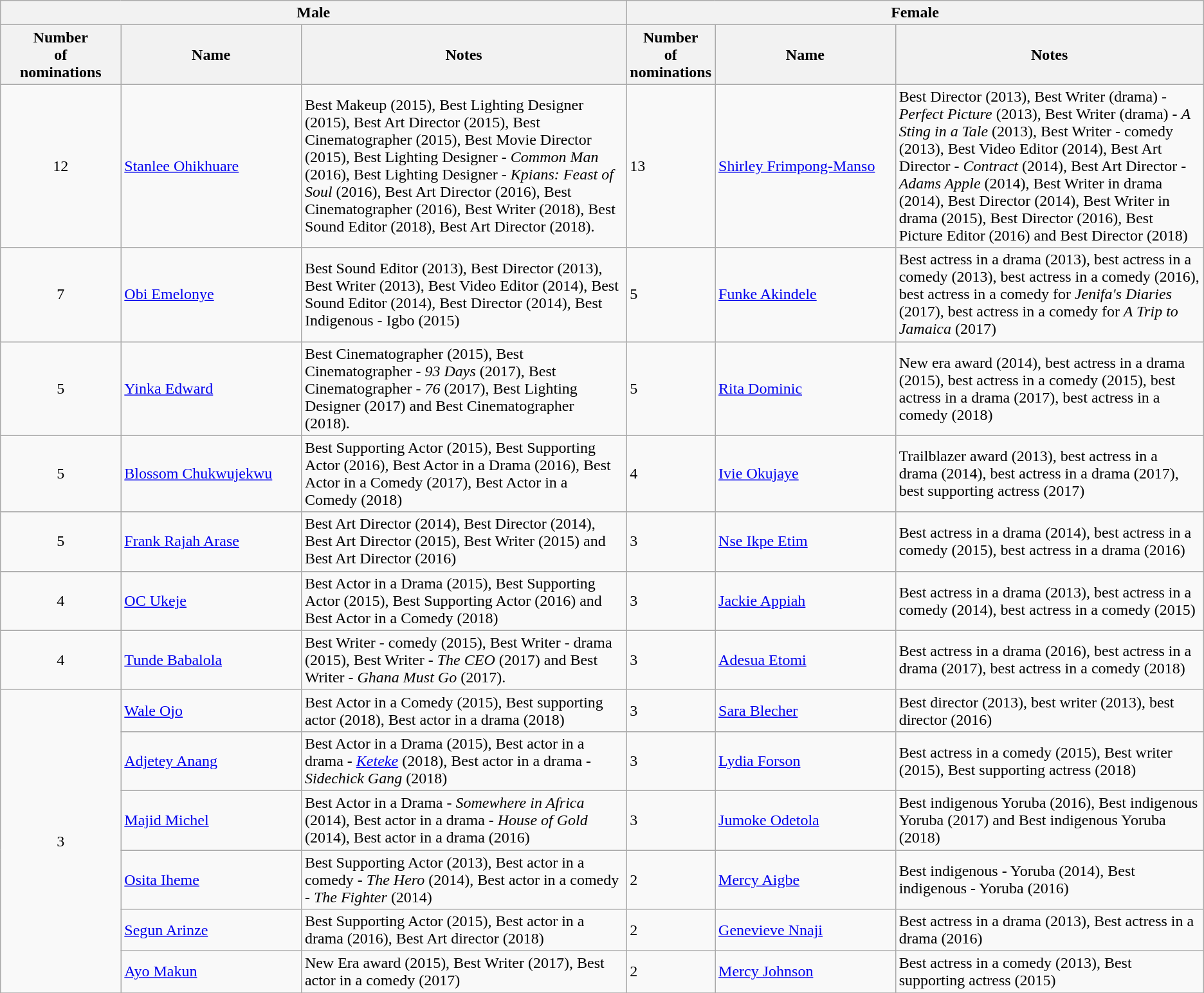<table class="wikitable">
<tr>
<th colspan=3>Male</th>
<th colspan=3>Female</th>
</tr>
<tr>
<th style="width:10%;">Number <br> of <br>nominations</th>
<th style="width:15%;">Name</th>
<th>Notes</th>
<th>Number <br> of <br>nominations</th>
<th style="width:15%;">Name</th>
<th>Notes</th>
</tr>
<tr>
<td style="text-align:center;">12</td>
<td><a href='#'>Stanlee Ohikhuare</a></td>
<td>Best Makeup (2015), Best Lighting Designer (2015), Best Art Director (2015), Best Cinematographer (2015), Best Movie Director (2015), Best Lighting Designer - <em>Common Man</em> (2016), Best Lighting Designer - <em>Kpians: Feast of Soul</em> (2016), Best Art Director (2016), Best Cinematographer (2016), Best Writer (2018), Best Sound Editor (2018), Best Art Director (2018).</td>
<td>13</td>
<td><a href='#'>Shirley Frimpong-Manso</a></td>
<td>Best Director (2013), Best Writer (drama) - <em>Perfect Picture</em> (2013), Best Writer (drama) - <em>A Sting in a Tale</em> (2013), Best Writer - comedy (2013), Best Video Editor (2014), Best Art Director - <em>Contract</em> (2014), Best Art Director - <em>Adams Apple</em> (2014), Best Writer in drama (2014), Best Director (2014), Best Writer in drama (2015), Best Director (2016), Best Picture Editor (2016) and Best Director (2018)</td>
</tr>
<tr>
<td style="text-align:center;">7</td>
<td><a href='#'>Obi Emelonye</a></td>
<td>Best Sound Editor (2013), Best Director (2013), Best Writer (2013), Best Video Editor (2014), Best Sound Editor (2014), Best Director (2014), Best Indigenous - Igbo (2015)</td>
<td>5</td>
<td><a href='#'>Funke Akindele</a></td>
<td>Best actress in a drama (2013), best actress in a comedy (2013), best actress in a comedy (2016), best actress in a comedy for <em>Jenifa's Diaries</em> (2017), best actress in a comedy for <em>A Trip to Jamaica</em> (2017)</td>
</tr>
<tr>
<td style="text-align:center;">5</td>
<td><a href='#'>Yinka Edward</a></td>
<td>Best Cinematographer (2015), Best Cinematographer - <em>93 Days</em> (2017), Best Cinematographer - <em>76</em> (2017), Best Lighting Designer (2017) and Best Cinematographer (2018).</td>
<td>5</td>
<td><a href='#'>Rita Dominic</a></td>
<td>New era award (2014), best actress in a drama (2015), best actress in a comedy (2015), best actress in a drama (2017), best actress in a comedy (2018)</td>
</tr>
<tr>
<td style="text-align:center;">5</td>
<td><a href='#'>Blossom Chukwujekwu</a></td>
<td>Best Supporting Actor (2015), Best Supporting Actor (2016), Best Actor in a Drama (2016), Best Actor in a Comedy (2017), Best Actor in a Comedy (2018)</td>
<td>4</td>
<td><a href='#'>Ivie Okujaye</a></td>
<td>Trailblazer award (2013), best actress in a drama (2014), best actress in a drama (2017), best supporting actress (2017)</td>
</tr>
<tr>
<td style="text-align:center;">5</td>
<td><a href='#'>Frank Rajah Arase</a></td>
<td>Best Art Director (2014), Best Director (2014), Best Art Director (2015), Best Writer (2015) and Best Art Director (2016)</td>
<td>3</td>
<td><a href='#'>Nse Ikpe Etim</a></td>
<td>Best actress in a drama (2014), best actress in a comedy (2015), best actress in a drama (2016)</td>
</tr>
<tr>
<td style="text-align:center;">4</td>
<td><a href='#'>OC Ukeje</a></td>
<td>Best Actor in a Drama (2015), Best Supporting Actor (2015), Best Supporting Actor (2016) and Best Actor in a Comedy (2018)</td>
<td>3</td>
<td><a href='#'>Jackie Appiah</a></td>
<td>Best actress in a drama (2013), best actress in a comedy (2014), best actress in a comedy (2015)</td>
</tr>
<tr>
<td style="text-align:center;">4</td>
<td><a href='#'>Tunde Babalola</a></td>
<td>Best Writer - comedy (2015), Best Writer - drama (2015), Best Writer - <em>The CEO</em> (2017) and Best Writer - <em>Ghana Must Go</em> (2017).</td>
<td>3</td>
<td><a href='#'>Adesua Etomi</a></td>
<td>Best actress in a drama (2016), best actress in a drama (2017), best actress in a comedy (2018)</td>
</tr>
<tr>
<td style="text-align:center;" rowspan=6>3</td>
<td><a href='#'>Wale Ojo</a></td>
<td>Best Actor in a Comedy (2015), Best supporting actor (2018), Best actor in a drama (2018)</td>
<td>3</td>
<td><a href='#'>Sara Blecher</a></td>
<td>Best director (2013), best writer (2013), best director (2016)</td>
</tr>
<tr>
<td><a href='#'>Adjetey Anang</a></td>
<td>Best Actor in a Drama (2015), Best actor in a drama - <em><a href='#'>Keteke</a></em> (2018), Best actor in a drama - <em>Sidechick Gang</em> (2018)</td>
<td>3</td>
<td><a href='#'>Lydia Forson</a></td>
<td>Best actress in a comedy (2015), Best writer (2015), Best supporting actress (2018)</td>
</tr>
<tr>
<td><a href='#'>Majid Michel</a></td>
<td>Best Actor in a Drama - <em>Somewhere in Africa</em> (2014), Best actor in a drama - <em>House of Gold</em> (2014), Best actor in a drama (2016)</td>
<td>3</td>
<td><a href='#'>Jumoke Odetola</a></td>
<td>Best indigenous Yoruba (2016), Best indigenous Yoruba (2017) and Best indigenous Yoruba (2018)</td>
</tr>
<tr>
<td><a href='#'>Osita Iheme</a></td>
<td>Best Supporting Actor (2013), Best actor in a comedy - <em>The Hero</em> (2014), Best actor in a comedy - <em>The Fighter</em> (2014)</td>
<td>2</td>
<td><a href='#'>Mercy Aigbe</a></td>
<td>Best indigenous - Yoruba (2014), Best indigenous - Yoruba (2016)</td>
</tr>
<tr>
<td><a href='#'>Segun Arinze</a></td>
<td>Best Supporting Actor (2015), Best actor in a drama (2016), Best Art director (2018)</td>
<td>2</td>
<td><a href='#'>Genevieve Nnaji</a></td>
<td>Best actress in a drama (2013), Best actress in a drama (2016)</td>
</tr>
<tr>
<td><a href='#'>Ayo Makun</a></td>
<td>New Era award (2015), Best Writer (2017), Best actor in a comedy (2017)</td>
<td>2</td>
<td><a href='#'>Mercy Johnson</a></td>
<td>Best actress in a comedy (2013), Best supporting actress (2015)</td>
</tr>
<tr>
</tr>
</table>
